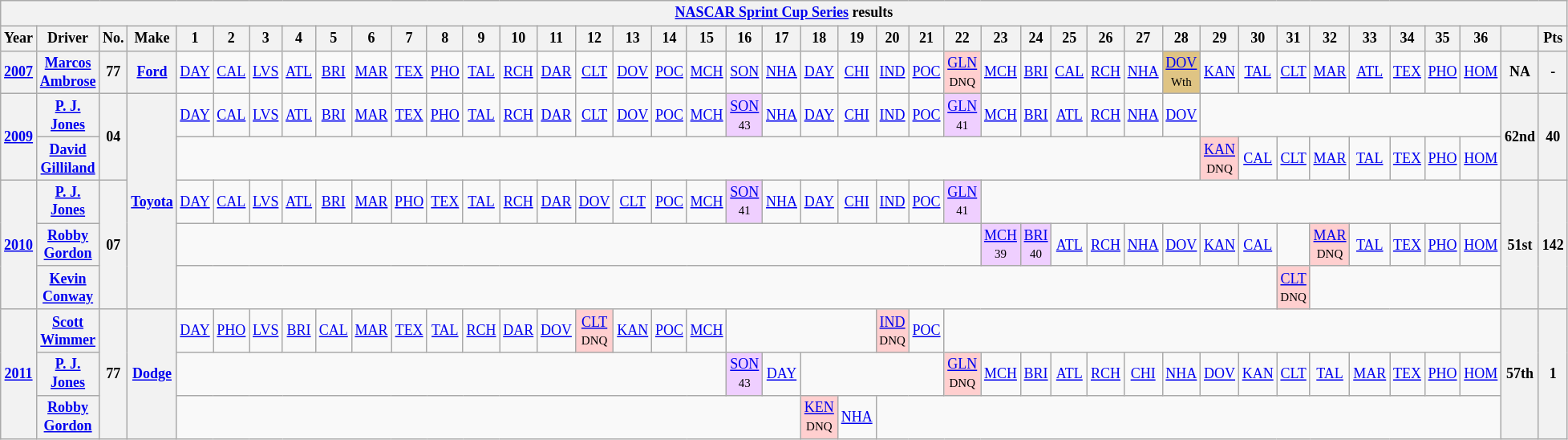<table class="wikitable" style="text-align:center; font-size:75%">
<tr>
<th colspan=45><a href='#'>NASCAR Sprint Cup Series</a> results</th>
</tr>
<tr>
<th>Year</th>
<th>Driver</th>
<th>No.</th>
<th>Make</th>
<th>1</th>
<th>2</th>
<th>3</th>
<th>4</th>
<th>5</th>
<th>6</th>
<th>7</th>
<th>8</th>
<th>9</th>
<th>10</th>
<th>11</th>
<th>12</th>
<th>13</th>
<th>14</th>
<th>15</th>
<th>16</th>
<th>17</th>
<th>18</th>
<th>19</th>
<th>20</th>
<th>21</th>
<th>22</th>
<th>23</th>
<th>24</th>
<th>25</th>
<th>26</th>
<th>27</th>
<th>28</th>
<th>29</th>
<th>30</th>
<th>31</th>
<th>32</th>
<th>33</th>
<th>34</th>
<th>35</th>
<th>36</th>
<th></th>
<th>Pts</th>
</tr>
<tr>
<th><a href='#'>2007</a></th>
<th><a href='#'>Marcos Ambrose</a></th>
<th>77</th>
<th><a href='#'>Ford</a></th>
<td><a href='#'>DAY</a></td>
<td><a href='#'>CAL</a></td>
<td><a href='#'>LVS</a></td>
<td><a href='#'>ATL</a></td>
<td><a href='#'>BRI</a></td>
<td><a href='#'>MAR</a></td>
<td><a href='#'>TEX</a></td>
<td><a href='#'>PHO</a></td>
<td><a href='#'>TAL</a></td>
<td><a href='#'>RCH</a></td>
<td><a href='#'>DAR</a></td>
<td><a href='#'>CLT</a></td>
<td><a href='#'>DOV</a></td>
<td><a href='#'>POC</a></td>
<td><a href='#'>MCH</a></td>
<td><a href='#'>SON</a></td>
<td><a href='#'>NHA</a></td>
<td><a href='#'>DAY</a></td>
<td><a href='#'>CHI</a></td>
<td><a href='#'>IND</a></td>
<td><a href='#'>POC</a></td>
<td style="background:#FFCFCF;"><a href='#'>GLN</a><br><small>DNQ</small></td>
<td><a href='#'>MCH</a></td>
<td><a href='#'>BRI</a></td>
<td><a href='#'>CAL</a></td>
<td><a href='#'>RCH</a></td>
<td><a href='#'>NHA</a></td>
<td style="background:#DFC484;"><a href='#'>DOV</a><br><small>Wth</small></td>
<td><a href='#'>KAN</a></td>
<td><a href='#'>TAL</a></td>
<td><a href='#'>CLT</a></td>
<td><a href='#'>MAR</a></td>
<td><a href='#'>ATL</a></td>
<td><a href='#'>TEX</a></td>
<td><a href='#'>PHO</a></td>
<td><a href='#'>HOM</a></td>
<th>NA</th>
<th>-</th>
</tr>
<tr>
<th rowspan=2><a href='#'>2009</a></th>
<th><a href='#'>P. J. Jones</a></th>
<th rowspan=2>04</th>
<th rowspan=5><a href='#'>Toyota</a></th>
<td><a href='#'>DAY</a></td>
<td><a href='#'>CAL</a></td>
<td><a href='#'>LVS</a></td>
<td><a href='#'>ATL</a></td>
<td><a href='#'>BRI</a></td>
<td><a href='#'>MAR</a></td>
<td><a href='#'>TEX</a></td>
<td><a href='#'>PHO</a></td>
<td><a href='#'>TAL</a></td>
<td><a href='#'>RCH</a></td>
<td><a href='#'>DAR</a></td>
<td><a href='#'>CLT</a></td>
<td><a href='#'>DOV</a></td>
<td><a href='#'>POC</a></td>
<td><a href='#'>MCH</a></td>
<td style="background:#efcfff;"><a href='#'>SON</a><br><small>43</small></td>
<td><a href='#'>NHA</a></td>
<td><a href='#'>DAY</a></td>
<td><a href='#'>CHI</a></td>
<td><a href='#'>IND</a></td>
<td><a href='#'>POC</a></td>
<td style="background:#efcfff;"><a href='#'>GLN</a><br><small>41</small></td>
<td><a href='#'>MCH</a></td>
<td><a href='#'>BRI</a></td>
<td><a href='#'>ATL</a></td>
<td><a href='#'>RCH</a></td>
<td><a href='#'>NHA</a></td>
<td><a href='#'>DOV</a></td>
<td colspan=8></td>
<th rowspan=2>62nd</th>
<th rowspan=2>40</th>
</tr>
<tr>
<th><a href='#'>David Gilliland</a></th>
<td colspan=28></td>
<td style="background:#FFCFCF;"><a href='#'>KAN</a><br><small>DNQ</small></td>
<td><a href='#'>CAL</a></td>
<td><a href='#'>CLT</a></td>
<td><a href='#'>MAR</a></td>
<td><a href='#'>TAL</a></td>
<td><a href='#'>TEX</a></td>
<td><a href='#'>PHO</a></td>
<td><a href='#'>HOM</a></td>
</tr>
<tr>
<th rowspan=3><a href='#'>2010</a></th>
<th><a href='#'>P. J. Jones</a></th>
<th rowspan=3>07</th>
<td><a href='#'>DAY</a></td>
<td><a href='#'>CAL</a></td>
<td><a href='#'>LVS</a></td>
<td><a href='#'>ATL</a></td>
<td><a href='#'>BRI</a></td>
<td><a href='#'>MAR</a></td>
<td><a href='#'>PHO</a></td>
<td><a href='#'>TEX</a></td>
<td><a href='#'>TAL</a></td>
<td><a href='#'>RCH</a></td>
<td><a href='#'>DAR</a></td>
<td><a href='#'>DOV</a></td>
<td><a href='#'>CLT</a></td>
<td><a href='#'>POC</a></td>
<td><a href='#'>MCH</a></td>
<td style="background:#efcfff;"><a href='#'>SON</a><br><small>41</small></td>
<td><a href='#'>NHA</a></td>
<td><a href='#'>DAY</a></td>
<td><a href='#'>CHI</a></td>
<td><a href='#'>IND</a></td>
<td><a href='#'>POC</a></td>
<td style="background:#efcfff;"><a href='#'>GLN</a><br><small>41</small></td>
<td colspan=14></td>
<th rowspan=3>51st</th>
<th rowspan=3>142</th>
</tr>
<tr>
<th><a href='#'>Robby Gordon</a></th>
<td colspan=22></td>
<td style="background:#EFCFFF;"><a href='#'>MCH</a><br><small>39</small></td>
<td style="background:#EFCFFF;"><a href='#'>BRI</a><br><small>40</small></td>
<td><a href='#'>ATL</a></td>
<td><a href='#'>RCH</a></td>
<td><a href='#'>NHA</a></td>
<td><a href='#'>DOV</a></td>
<td><a href='#'>KAN</a></td>
<td><a href='#'>CAL</a></td>
<td colspan=1></td>
<td style="background:#FFCFCF;"><a href='#'>MAR</a><br><small>DNQ</small></td>
<td><a href='#'>TAL</a></td>
<td><a href='#'>TEX</a></td>
<td><a href='#'>PHO</a></td>
<td><a href='#'>HOM</a></td>
</tr>
<tr>
<th><a href='#'>Kevin Conway</a></th>
<td colspan=30></td>
<td style="background:#FFCFCF;"><a href='#'>CLT</a><br><small>DNQ</small></td>
<td colspan=5></td>
</tr>
<tr>
<th rowspan=3><a href='#'>2011</a></th>
<th><a href='#'>Scott Wimmer</a></th>
<th rowspan=3>77</th>
<th rowspan=3><a href='#'>Dodge</a></th>
<td><a href='#'>DAY</a></td>
<td><a href='#'>PHO</a></td>
<td><a href='#'>LVS</a></td>
<td><a href='#'>BRI</a></td>
<td><a href='#'>CAL</a></td>
<td><a href='#'>MAR</a></td>
<td><a href='#'>TEX</a></td>
<td><a href='#'>TAL</a></td>
<td><a href='#'>RCH</a></td>
<td><a href='#'>DAR</a></td>
<td><a href='#'>DOV</a></td>
<td style="background:#FFCFCF;"><a href='#'>CLT</a><br><small>DNQ</small></td>
<td><a href='#'>KAN</a></td>
<td><a href='#'>POC</a></td>
<td><a href='#'>MCH</a></td>
<td colspan=4></td>
<td style="background:#FFCFCF;"><a href='#'>IND</a><br><small>DNQ</small></td>
<td><a href='#'>POC</a></td>
<td colspan=15></td>
<th rowspan=3>57th</th>
<th rowspan=3>1</th>
</tr>
<tr>
<th><a href='#'>P. J. Jones</a></th>
<td colspan=15></td>
<td style="background:#efcfff;"><a href='#'>SON</a><br><small>43</small></td>
<td><a href='#'>DAY</a></td>
<td colspan=4></td>
<td style="background:#ffcfcf;"><a href='#'>GLN</a><br><small>DNQ</small></td>
<td><a href='#'>MCH</a></td>
<td><a href='#'>BRI</a></td>
<td><a href='#'>ATL</a></td>
<td><a href='#'>RCH</a></td>
<td><a href='#'>CHI</a></td>
<td><a href='#'>NHA</a></td>
<td><a href='#'>DOV</a></td>
<td><a href='#'>KAN</a></td>
<td><a href='#'>CLT</a></td>
<td><a href='#'>TAL</a></td>
<td><a href='#'>MAR</a></td>
<td><a href='#'>TEX</a></td>
<td><a href='#'>PHO</a></td>
<td><a href='#'>HOM</a></td>
</tr>
<tr>
<th><a href='#'>Robby Gordon</a></th>
<td colspan=17></td>
<td style="background:#FFCFCF;"><a href='#'>KEN</a><br><small>DNQ</small></td>
<td><a href='#'>NHA</a></td>
<td colspan=17></td>
</tr>
</table>
